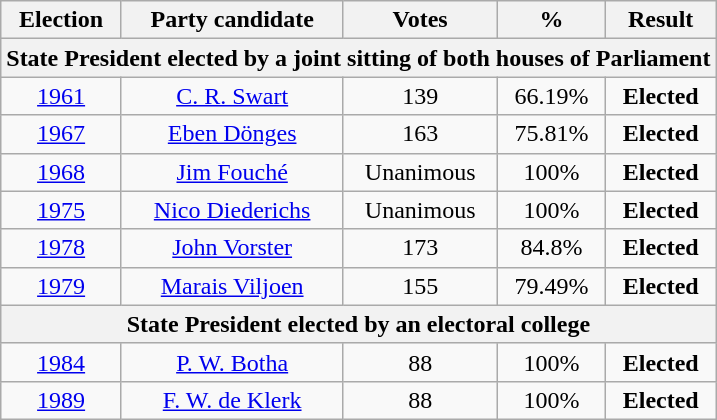<table class="wikitable" style="text-align:center">
<tr>
<th>Election</th>
<th>Party candidate</th>
<th>Votes</th>
<th>%</th>
<th>Result</th>
</tr>
<tr>
<th colspan=5>State President elected by a joint sitting of both houses of Parliament</th>
</tr>
<tr>
<td><a href='#'>1961</a></td>
<td><a href='#'>C. R. Swart</a></td>
<td>139</td>
<td>66.19%</td>
<td><strong>Elected</strong> </td>
</tr>
<tr>
<td><a href='#'>1967</a></td>
<td><a href='#'>Eben Dönges</a></td>
<td>163</td>
<td>75.81%</td>
<td><strong>Elected</strong> </td>
</tr>
<tr>
<td><a href='#'>1968</a></td>
<td><a href='#'>Jim Fouché</a></td>
<td>Unanimous</td>
<td>100%</td>
<td><strong>Elected</strong> </td>
</tr>
<tr>
<td><a href='#'>1975</a></td>
<td><a href='#'>Nico Diederichs</a></td>
<td>Unanimous</td>
<td>100%</td>
<td><strong>Elected</strong> </td>
</tr>
<tr>
<td><a href='#'>1978</a></td>
<td><a href='#'>John Vorster</a></td>
<td>173</td>
<td>84.8%</td>
<td><strong>Elected</strong> </td>
</tr>
<tr>
<td><a href='#'>1979</a></td>
<td><a href='#'>Marais Viljoen</a></td>
<td>155</td>
<td>79.49%</td>
<td><strong>Elected</strong> </td>
</tr>
<tr>
<th colspan=5>State President elected by an electoral college</th>
</tr>
<tr>
<td><a href='#'>1984</a></td>
<td><a href='#'>P. W. Botha</a></td>
<td>88</td>
<td>100%</td>
<td><strong>Elected</strong> </td>
</tr>
<tr>
<td><a href='#'>1989</a></td>
<td><a href='#'>F. W. de Klerk</a></td>
<td>88</td>
<td>100%</td>
<td><strong>Elected</strong> </td>
</tr>
</table>
